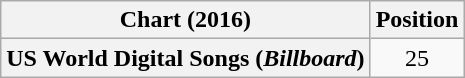<table class="wikitable plainrowheaders" style="text-align:center">
<tr>
<th scope="col">Chart (2016)</th>
<th scope="col">Position</th>
</tr>
<tr>
<th scope="row">US World Digital Songs (<em>Billboard</em>)</th>
<td>25</td>
</tr>
</table>
